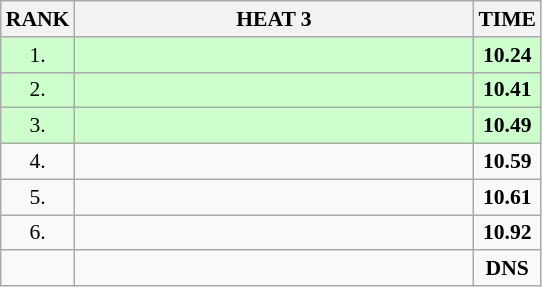<table class="wikitable" style="border-collapse: collapse; font-size: 90%;">
<tr>
<th>RANK</th>
<th align="left" style="width: 18em">HEAT 3</th>
<th>TIME</th>
</tr>
<tr style="background:#ccffcc;">
<td align="center">1.</td>
<td></td>
<td align="center"><strong>10.24</strong></td>
</tr>
<tr style="background:#ccffcc;">
<td align="center">2.</td>
<td></td>
<td align="center"><strong>10.41</strong></td>
</tr>
<tr style="background:#ccffcc;">
<td align="center">3.</td>
<td></td>
<td align="center"><strong>10.49</strong></td>
</tr>
<tr>
<td align="center">4.</td>
<td></td>
<td align="center"><strong>10.59</strong></td>
</tr>
<tr>
<td align="center">5.</td>
<td></td>
<td align="center"><strong>10.61</strong></td>
</tr>
<tr>
<td align="center">6.</td>
<td></td>
<td align="center"><strong>10.92</strong></td>
</tr>
<tr>
<td align="center"></td>
<td></td>
<td align="center"><strong>DNS</strong></td>
</tr>
</table>
